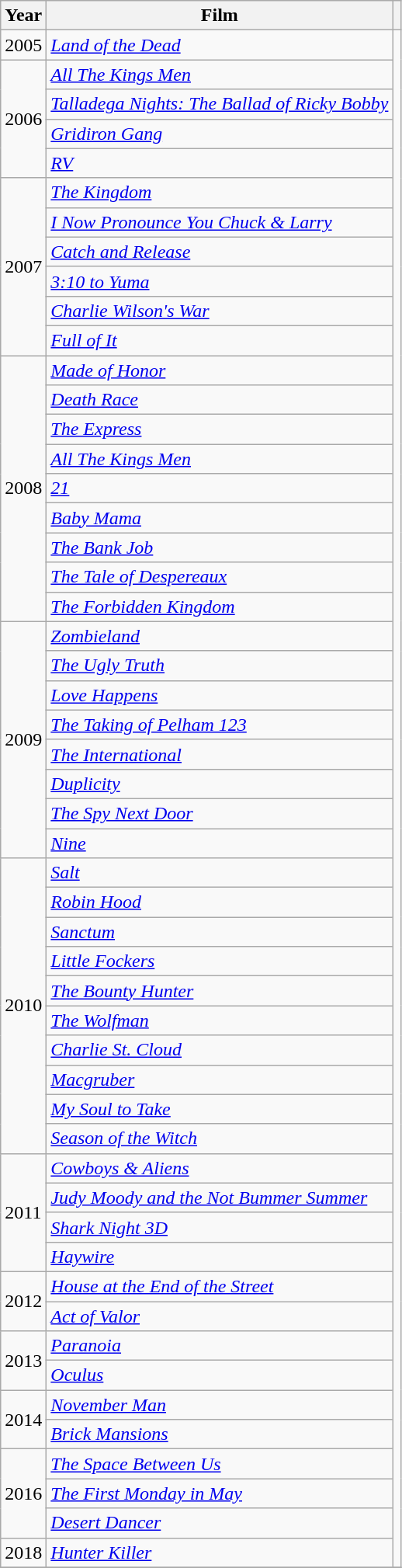<table class="wikitable plainrowheaders">
<tr>
<th>Year</th>
<th>Film</th>
<th></th>
</tr>
<tr>
<td>2005</td>
<td><em><a href='#'>Land of the Dead</a></em></td>
<td rowspan=52></td>
</tr>
<tr>
<td rowspan=4>2006</td>
<td><em><a href='#'>All The Kings Men</a></em></td>
</tr>
<tr>
<td><em><a href='#'>Talladega Nights: The Ballad of Ricky Bobby</a></em></td>
</tr>
<tr>
<td><em><a href='#'>Gridiron Gang</a></em></td>
</tr>
<tr>
<td><em><a href='#'>RV</a></em></td>
</tr>
<tr>
<td rowspan=6>2007</td>
<td><em><a href='#'>The Kingdom</a></em></td>
</tr>
<tr>
<td><em><a href='#'>I Now Pronounce You Chuck & Larry</a></em></td>
</tr>
<tr>
<td><em><a href='#'>Catch and Release</a></em></td>
</tr>
<tr>
<td><em><a href='#'>3:10 to Yuma</a></em></td>
</tr>
<tr>
<td><em><a href='#'>Charlie Wilson's War</a></em></td>
</tr>
<tr>
<td><em><a href='#'>Full of It</a></em></td>
</tr>
<tr>
<td rowspan=9>2008</td>
<td><em><a href='#'>Made of Honor</a></em></td>
</tr>
<tr>
<td><em><a href='#'>Death Race</a></em></td>
</tr>
<tr>
<td><em><a href='#'>The Express</a></em></td>
</tr>
<tr>
<td><em><a href='#'>All The Kings Men</a></em></td>
</tr>
<tr>
<td><em><a href='#'>21</a></em></td>
</tr>
<tr>
<td><em><a href='#'>Baby Mama</a></em></td>
</tr>
<tr>
<td><em><a href='#'>The Bank Job</a></em></td>
</tr>
<tr>
<td><em><a href='#'>The Tale of Despereaux</a></em></td>
</tr>
<tr>
<td><em><a href='#'>The Forbidden Kingdom</a></em></td>
</tr>
<tr>
<td rowspan=8>2009</td>
<td><em><a href='#'>Zombieland</a></em></td>
</tr>
<tr>
<td><em><a href='#'>The Ugly Truth</a></em></td>
</tr>
<tr>
<td><em><a href='#'>Love Happens</a></em></td>
</tr>
<tr>
<td><em><a href='#'>The Taking of Pelham 123</a></em></td>
</tr>
<tr>
<td><em><a href='#'>The International</a></em></td>
</tr>
<tr>
<td><em><a href='#'>Duplicity</a></em></td>
</tr>
<tr>
<td><em><a href='#'>The Spy Next Door</a></em></td>
</tr>
<tr>
<td><em><a href='#'>Nine</a></em></td>
</tr>
<tr>
<td rowspan=10>2010</td>
<td><em><a href='#'>Salt</a></em></td>
</tr>
<tr>
<td><em><a href='#'>Robin Hood</a></em></td>
</tr>
<tr>
<td><em><a href='#'>Sanctum</a></em></td>
</tr>
<tr>
<td><em><a href='#'>Little Fockers</a></em></td>
</tr>
<tr>
<td><em><a href='#'>The Bounty Hunter</a></em></td>
</tr>
<tr>
<td><em><a href='#'>The Wolfman</a></em></td>
</tr>
<tr>
<td><em><a href='#'>Charlie St. Cloud</a></em></td>
</tr>
<tr>
<td><em><a href='#'>Macgruber</a></em></td>
</tr>
<tr>
<td><em><a href='#'>My Soul to Take</a></em></td>
</tr>
<tr>
<td><em><a href='#'>Season of the Witch</a></em></td>
</tr>
<tr>
<td rowspan=4>2011</td>
<td><em><a href='#'>Cowboys & Aliens</a></em></td>
</tr>
<tr>
<td><em><a href='#'>Judy Moody and the Not Bummer Summer</a></em></td>
</tr>
<tr>
<td><em><a href='#'>Shark Night 3D</a></em></td>
</tr>
<tr>
<td><em><a href='#'>Haywire</a></em></td>
</tr>
<tr>
<td rowspan=2>2012</td>
<td><em><a href='#'>House at the End of the Street</a></em></td>
</tr>
<tr>
<td><em><a href='#'>Act of Valor</a></em></td>
</tr>
<tr>
<td rowspan=2>2013</td>
<td><em><a href='#'>Paranoia</a></em></td>
</tr>
<tr>
<td><em><a href='#'>Oculus</a></em></td>
</tr>
<tr>
<td rowspan=2>2014</td>
<td><em><a href='#'>November Man</a></em></td>
</tr>
<tr>
<td><em><a href='#'>Brick Mansions</a></em></td>
</tr>
<tr>
<td rowspan=3>2016</td>
<td><em><a href='#'>The Space Between Us</a></em></td>
</tr>
<tr>
<td><em><a href='#'>The First Monday in May</a></em></td>
</tr>
<tr>
<td><em><a href='#'>Desert Dancer</a></em></td>
</tr>
<tr>
<td>2018</td>
<td><em><a href='#'>Hunter Killer</a></em></td>
</tr>
<tr>
</tr>
</table>
